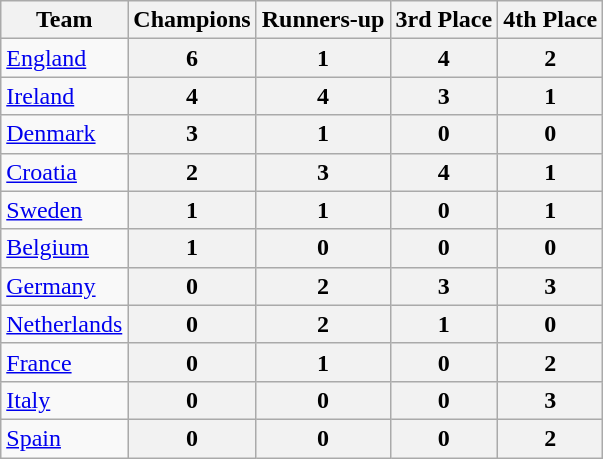<table class="wikitable sortable">
<tr>
<th>Team</th>
<th>Champions</th>
<th>Runners-up</th>
<th>3rd Place</th>
<th>4th Place</th>
</tr>
<tr>
<td> <a href='#'>England</a></td>
<th>6</th>
<th>1</th>
<th>4</th>
<th>2</th>
</tr>
<tr>
<td> <a href='#'>Ireland</a></td>
<th>4</th>
<th>4</th>
<th>3</th>
<th>1</th>
</tr>
<tr>
<td> <a href='#'>Denmark</a></td>
<th>3</th>
<th>1</th>
<th>0</th>
<th>0</th>
</tr>
<tr>
<td> <a href='#'>Croatia</a></td>
<th>2</th>
<th>3</th>
<th>4</th>
<th>1</th>
</tr>
<tr>
<td> <a href='#'>Sweden</a></td>
<th>1</th>
<th>1</th>
<th>0</th>
<th>1</th>
</tr>
<tr>
<td> <a href='#'>Belgium</a></td>
<th>1</th>
<th>0</th>
<th>0</th>
<th>0</th>
</tr>
<tr>
<td> <a href='#'>Germany</a></td>
<th>0</th>
<th>2</th>
<th>3</th>
<th>3</th>
</tr>
<tr>
<td> <a href='#'>Netherlands</a></td>
<th>0</th>
<th>2</th>
<th>1</th>
<th>0</th>
</tr>
<tr>
<td> <a href='#'>France</a></td>
<th>0</th>
<th>1</th>
<th>0</th>
<th>2</th>
</tr>
<tr>
<td> <a href='#'>Italy</a></td>
<th>0</th>
<th>0</th>
<th>0</th>
<th>3</th>
</tr>
<tr>
<td> <a href='#'>Spain</a></td>
<th>0</th>
<th>0</th>
<th>0</th>
<th>2</th>
</tr>
</table>
